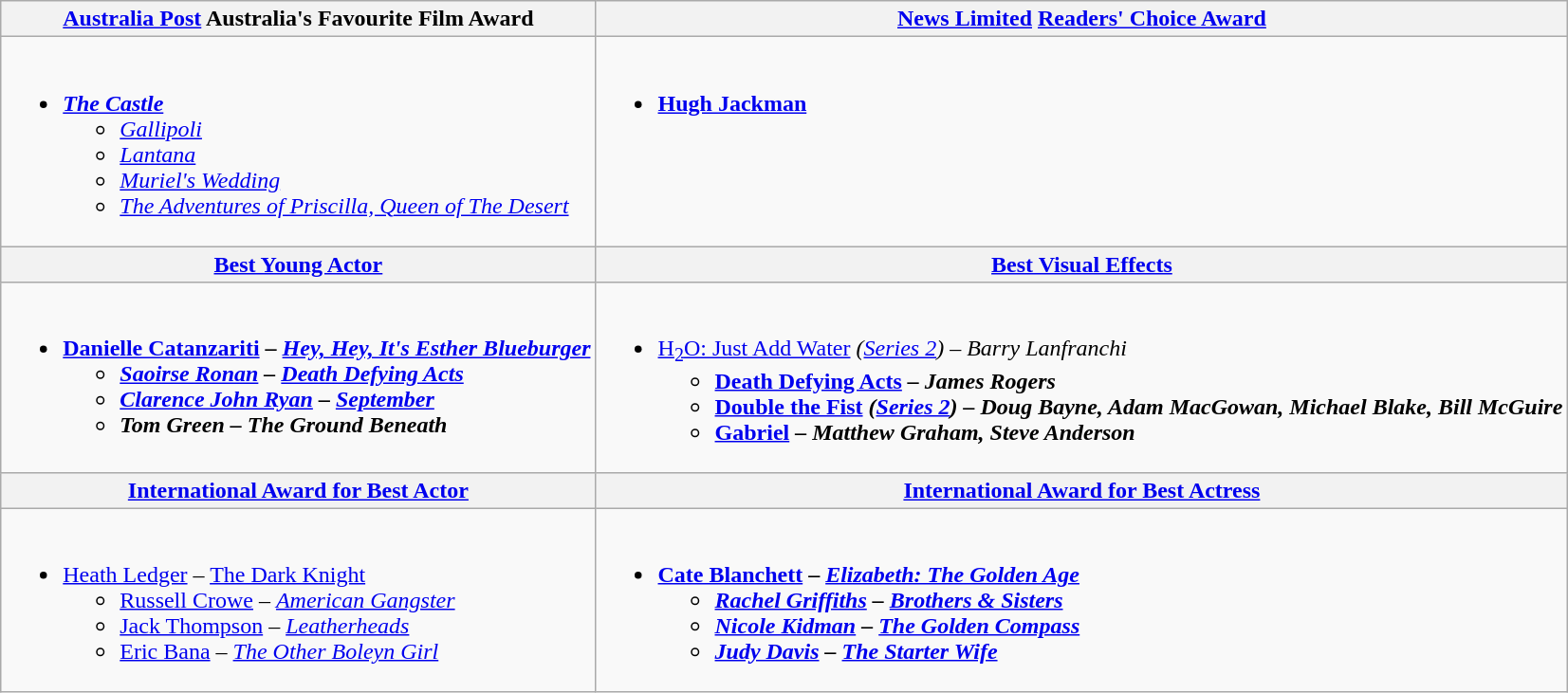<table class="wikitable">
<tr>
<th><strong><a href='#'>Australia Post</a> Australia's Favourite Film Award</strong></th>
<th><strong><a href='#'>News Limited</a> <a href='#'>Readers' Choice Award</a></strong></th>
</tr>
<tr>
<td><br><ul><li><strong><em><a href='#'>The Castle</a></em></strong><ul><li><em><a href='#'>Gallipoli</a></em></li><li><em><a href='#'>Lantana</a></em></li><li><em><a href='#'>Muriel's Wedding</a></em></li><li><em><a href='#'>The Adventures of Priscilla, Queen of The Desert</a></em></li></ul></li></ul></td>
<td valign="top"><br><ul><li><strong><a href='#'>Hugh Jackman</a></strong></li></ul></td>
</tr>
<tr>
<th><a href='#'>Best Young Actor</a></th>
<th><a href='#'>Best Visual Effects</a></th>
</tr>
<tr>
<td valign="top"><br><ul><li><strong><a href='#'>Danielle Catanzariti</a> – <em><a href='#'>Hey, Hey, It's Esther Blueburger</a><strong><em><ul><li><a href='#'>Saoirse Ronan</a> – </em><a href='#'>Death Defying Acts</a><em></li><li><a href='#'>Clarence John Ryan</a> – </em><a href='#'>September</a><em></li><li>Tom Green – </em>The Ground Beneath<em></li></ul></li></ul></td>
<td valign="top"><br><ul><li></em><a href='#'></strong>H<sub>2</sub>O: Just Add Water<strong></a><em> </strong>(<a href='#'>Series 2</a>) – Barry Lanfranchi<strong><ul><li></em><a href='#'>Death Defying Acts</a><em> – James Rogers</li><li></em><a href='#'>Double the Fist</a><em> (<a href='#'>Series 2</a>) – Doug Bayne, Adam MacGowan, Michael Blake, Bill McGuire</li><li></em><a href='#'>Gabriel</a><em> – Matthew Graham, Steve Anderson</li></ul></li></ul></td>
</tr>
<tr>
<th></strong><a href='#'>International Award for Best Actor</a><strong></th>
<th></strong><a href='#'>International Award for Best Actress</a><strong></th>
</tr>
<tr>
<td><br><ul><li></strong><a href='#'>Heath Ledger</a> – </em><a href='#'>The Dark Knight</a></em></strong><ul><li><a href='#'>Russell Crowe</a> – <em><a href='#'>American Gangster</a></em></li><li><a href='#'>Jack Thompson</a> – <em><a href='#'>Leatherheads</a></em></li><li><a href='#'>Eric Bana</a> – <em><a href='#'>The Other Boleyn Girl</a></em></li></ul></li></ul></td>
<td valign="top"><br><ul><li><strong><a href='#'>Cate Blanchett</a> – <em><a href='#'>Elizabeth: The Golden Age</a><strong><em><ul><li><a href='#'>Rachel Griffiths</a> – </em><a href='#'>Brothers & Sisters</a><em></li><li><a href='#'>Nicole Kidman</a> – </em><a href='#'>The Golden Compass</a><em></li><li><a href='#'>Judy Davis</a> – </em><a href='#'>The Starter Wife</a><em></li></ul></li></ul></td>
</tr>
</table>
